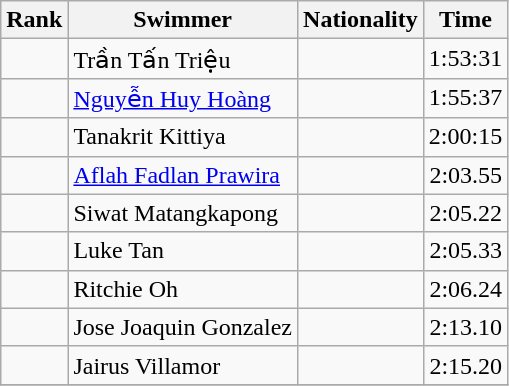<table class="wikitable" border="1" style="text-align:center">
<tr>
<th>Rank</th>
<th>Swimmer</th>
<th>Nationality</th>
<th>Time</th>
</tr>
<tr>
<td></td>
<td align=left>Trần Tấn Triệu</td>
<td align=left></td>
<td align=right>1:53:31</td>
</tr>
<tr>
<td></td>
<td align=left><a href='#'>Nguyễn Huy Hoàng</a></td>
<td align=left></td>
<td align=right>1:55:37</td>
</tr>
<tr>
<td></td>
<td align=left>Tanakrit Kittiya</td>
<td align=left></td>
<td align=right>2:00:15</td>
</tr>
<tr>
<td></td>
<td align=left><a href='#'>Aflah Fadlan Prawira</a></td>
<td align=left></td>
<td align=right>2:03.55</td>
</tr>
<tr>
<td></td>
<td align=left>Siwat Matangkapong</td>
<td align=left></td>
<td align=right>2:05.22</td>
</tr>
<tr>
<td></td>
<td align=left>Luke Tan</td>
<td align=left></td>
<td align=right>2:05.33</td>
</tr>
<tr>
<td></td>
<td align=left>Ritchie Oh</td>
<td align=left></td>
<td align=right>2:06.24</td>
</tr>
<tr>
<td></td>
<td align=left>Jose Joaquin Gonzalez</td>
<td align=left></td>
<td align=right>2:13.10</td>
</tr>
<tr>
<td></td>
<td align=left>Jairus Villamor</td>
<td align=left></td>
<td align=right>2:15.20</td>
</tr>
<tr>
</tr>
</table>
